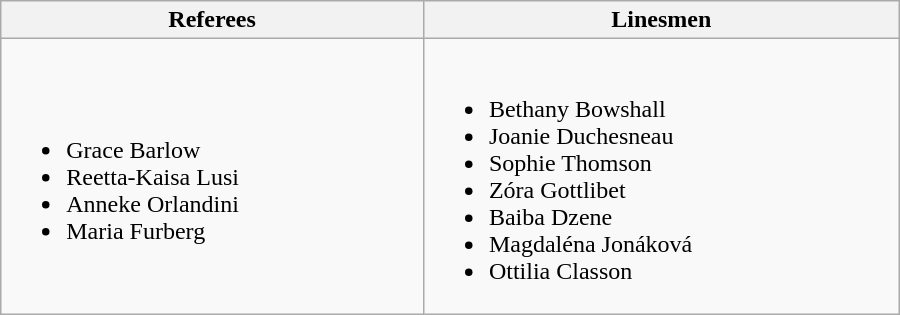<table class="wikitable" width=600px>
<tr>
<th>Referees</th>
<th>Linesmen</th>
</tr>
<tr>
<td><br><ul><li> Grace Barlow</li><li> Reetta-Kaisa Lusi</li><li> Anneke Orlandini</li><li> Maria Furberg</li></ul></td>
<td><br><ul><li> Bethany Bowshall</li><li> Joanie Duchesneau</li><li> Sophie Thomson</li><li> Zóra Gottlibet</li><li> Baiba Dzene</li><li> Magdaléna Jonáková</li><li> Ottilia Classon</li></ul></td>
</tr>
</table>
